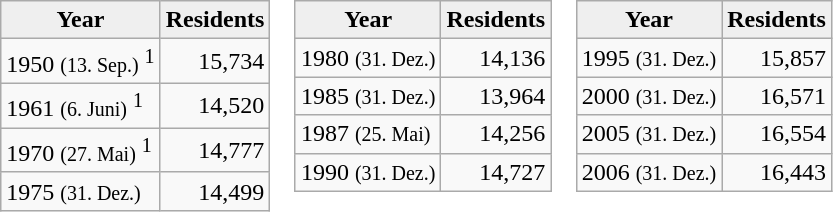<table cellpadding="0" cellspacing="0">
<tr>
<td valign="top"><br><table class="wikitable">
<tr>
<th style="background:#efefef;">Year</th>
<th style="background:#efefef;">Residents</th>
</tr>
<tr>
<td>1950 <small>(13. Sep.)</small> <sup>1</sup></td>
<td align="right">15,734</td>
</tr>
<tr>
<td>1961 <small>(6. Juni)</small> <sup>1</sup></td>
<td align="right">14,520</td>
</tr>
<tr>
<td>1970 <small>(27. Mai)</small> <sup>1</sup></td>
<td align="right">14,777</td>
</tr>
<tr>
<td>1975 <small>(31. Dez.)</small></td>
<td align="right">14,499</td>
</tr>
</table>
</td>
<td valign="top"><br><table class="wikitable">
<tr>
<th style="background:#efefef;">Year</th>
<th style="background:#efefef;">Residents</th>
</tr>
<tr>
<td>1980 <small>(31. Dez.)</small></td>
<td align="right">14,136</td>
</tr>
<tr>
<td>1985 <small>(31. Dez.)</small></td>
<td align="right">13,964</td>
</tr>
<tr>
<td>1987 <small>(25. Mai)</small></td>
<td align="right">14,256</td>
</tr>
<tr>
<td>1990 <small>(31. Dez.)</small></td>
<td align="right">14,727</td>
</tr>
</table>
</td>
<td valign="top"><br><table class="wikitable">
<tr>
<th style="background:#efefef;">Year</th>
<th style="background:#efefef;">Residents</th>
</tr>
<tr>
<td>1995 <small>(31. Dez.)</small></td>
<td align="right">15,857</td>
</tr>
<tr>
<td>2000 <small>(31. Dez.)</small></td>
<td align="right">16,571</td>
</tr>
<tr>
<td>2005 <small>(31. Dez.)</small></td>
<td align="right">16,554</td>
</tr>
<tr>
<td>2006 <small>(31. Dez.)</small></td>
<td align="right">16,443</td>
</tr>
</table>
</td>
</tr>
</table>
